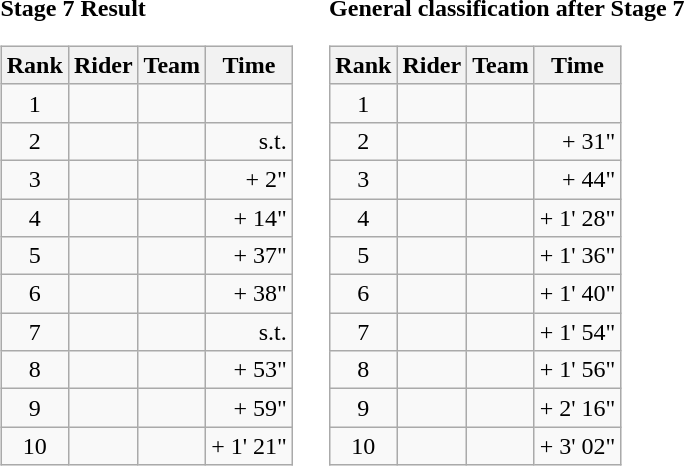<table>
<tr>
<td><strong>Stage 7 Result</strong><br><table class="wikitable">
<tr>
<th scope="col">Rank</th>
<th scope="col">Rider</th>
<th scope="col">Team</th>
<th scope="col">Time</th>
</tr>
<tr>
<td style="text-align:center;">1</td>
<td></td>
<td></td>
<td style="text-align:right;"></td>
</tr>
<tr>
<td style="text-align:center;">2</td>
<td></td>
<td></td>
<td style="text-align:right;">s.t.</td>
</tr>
<tr>
<td style="text-align:center;">3</td>
<td></td>
<td></td>
<td style="text-align:right;">+ 2"</td>
</tr>
<tr>
<td style="text-align:center;">4</td>
<td></td>
<td></td>
<td style="text-align:right;">+ 14"</td>
</tr>
<tr>
<td style="text-align:center;">5</td>
<td></td>
<td></td>
<td style="text-align:right;">+ 37"</td>
</tr>
<tr>
<td style="text-align:center;">6</td>
<td></td>
<td></td>
<td style="text-align:right;">+ 38"</td>
</tr>
<tr>
<td style="text-align:center;">7</td>
<td></td>
<td></td>
<td style="text-align:right;">s.t.</td>
</tr>
<tr>
<td style="text-align:center;">8</td>
<td></td>
<td></td>
<td style="text-align:right;">+ 53"</td>
</tr>
<tr>
<td style="text-align:center;">9</td>
<td></td>
<td></td>
<td style="text-align:right;">+ 59"</td>
</tr>
<tr>
<td style="text-align:center;">10</td>
<td></td>
<td></td>
<td style="text-align:right;">+ 1' 21"</td>
</tr>
</table>
</td>
<td></td>
<td><strong>General classification after Stage 7</strong><br><table class="wikitable">
<tr>
<th scope="col">Rank</th>
<th scope="col">Rider</th>
<th scope="col">Team</th>
<th scope="col">Time</th>
</tr>
<tr>
<td style="text-align:center;">1</td>
<td></td>
<td></td>
<td style="text-align:right;"></td>
</tr>
<tr>
<td style="text-align:center;">2</td>
<td></td>
<td></td>
<td style="text-align:right;">+ 31"</td>
</tr>
<tr>
<td style="text-align:center;">3</td>
<td></td>
<td></td>
<td style="text-align:right;">+ 44"</td>
</tr>
<tr>
<td style="text-align:center;">4</td>
<td></td>
<td></td>
<td style="text-align:right;">+ 1' 28"</td>
</tr>
<tr>
<td style="text-align:center;">5</td>
<td></td>
<td></td>
<td style="text-align:right;">+ 1' 36"</td>
</tr>
<tr>
<td style="text-align:center;">6</td>
<td></td>
<td></td>
<td style="text-align:right;">+ 1' 40"</td>
</tr>
<tr>
<td style="text-align:center;">7</td>
<td></td>
<td></td>
<td style="text-align:right;">+ 1' 54"</td>
</tr>
<tr>
<td style="text-align:center;">8</td>
<td></td>
<td></td>
<td style="text-align:right;">+ 1' 56"</td>
</tr>
<tr>
<td style="text-align:center;">9</td>
<td></td>
<td></td>
<td style="text-align:right;">+ 2' 16"</td>
</tr>
<tr>
<td style="text-align:center;">10</td>
<td></td>
<td></td>
<td style="text-align:right;">+ 3' 02"</td>
</tr>
</table>
</td>
</tr>
</table>
